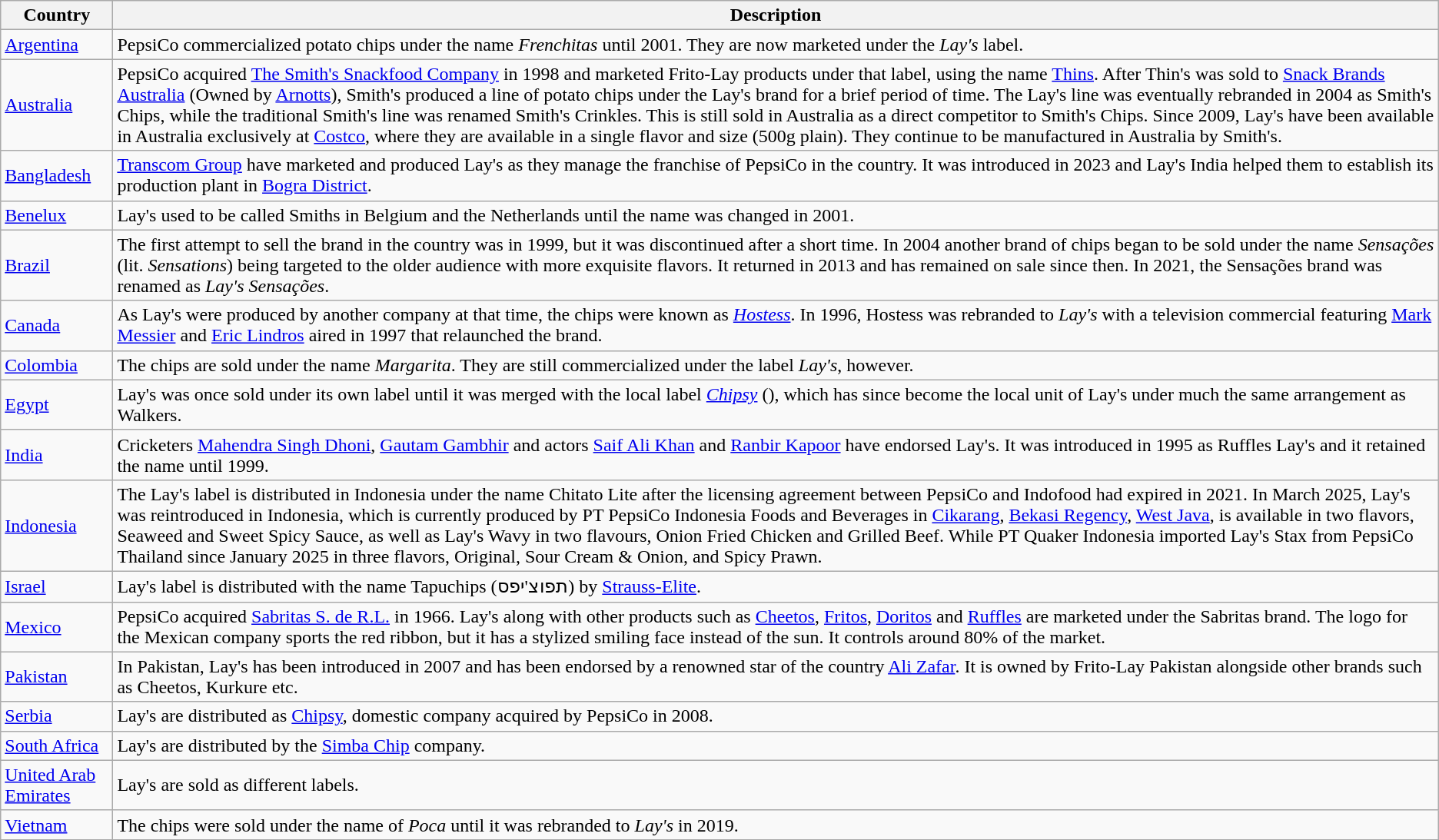<table class="wikitable">
<tr>
<th>Country</th>
<th>Description</th>
</tr>
<tr>
<td><a href='#'>Argentina</a></td>
<td>PepsiCo commercialized potato chips under the name <em>Frenchitas</em> until 2001. They are now marketed under the <em>Lay's</em> label.</td>
</tr>
<tr>
<td><a href='#'>Australia</a></td>
<td>PepsiCo acquired <a href='#'>The Smith's Snackfood Company</a> in 1998 and marketed Frito-Lay products under that label, using the name <a href='#'>Thins</a>. After Thin's was sold to <a href='#'>Snack Brands Australia</a> (Owned by <a href='#'>Arnotts</a>), Smith's produced a line of potato chips under the Lay's brand for a brief period of time. The Lay's line was eventually rebranded in 2004 as Smith's Chips, while the traditional Smith's line was renamed Smith's Crinkles. This is still sold in Australia as a direct competitor to Smith's Chips. Since 2009, Lay's have been available in Australia exclusively at <a href='#'>Costco</a>, where they are available in a single flavor and size (500g plain). They continue to be manufactured in Australia by Smith's.</td>
</tr>
<tr>
<td><a href='#'>Bangladesh</a></td>
<td><a href='#'>Transcom Group</a> have marketed and produced Lay's as they manage the franchise of PepsiCo in the country. It was introduced in 2023 and Lay's India helped them to establish its production plant in <a href='#'>Bogra District</a>.</td>
</tr>
<tr>
<td><a href='#'>Benelux</a></td>
<td>Lay's used to be called Smiths in Belgium and the Netherlands until the name was changed in 2001.</td>
</tr>
<tr>
<td><a href='#'>Brazil</a></td>
<td>The first attempt to sell the brand in the country was in 1999, but it was discontinued after a short time. In 2004 another brand of chips began to be sold under the name <em>Sensações</em> (lit. <em>Sensations</em>) being targeted to the older audience with more exquisite flavors. It returned in 2013 and has remained on sale since then. In 2021, the Sensações brand was renamed as <em>Lay's Sensações</em>.</td>
</tr>
<tr>
<td><a href='#'>Canada</a></td>
<td>As Lay's were produced by another company at that time, the chips were known as <em><a href='#'>Hostess</a></em>. In 1996, Hostess was rebranded to <em>Lay's</em> with a television commercial featuring <a href='#'>Mark Messier</a> and <a href='#'>Eric Lindros</a> aired in 1997 that relaunched the brand.</td>
</tr>
<tr>
<td><a href='#'>Colombia</a></td>
<td>The chips are sold under the name <em>Margarita</em>. They are still commercialized under the label <em>Lay's</em>, however. </td>
</tr>
<tr>
<td><a href='#'>Egypt</a></td>
<td>Lay's was once sold under its own label until it was merged with the local label <em><a href='#'>Chipsy</a></em> (), which has since become the local unit of Lay's under much the same arrangement as Walkers.</td>
</tr>
<tr>
<td><a href='#'>India</a></td>
<td>Cricketers <a href='#'>Mahendra Singh Dhoni</a>, <a href='#'>Gautam Gambhir</a> and actors <a href='#'>Saif Ali Khan</a> and <a href='#'>Ranbir Kapoor</a> have endorsed Lay's. It was introduced in 1995 as Ruffles Lay's and it retained the name until 1999.</td>
</tr>
<tr>
<td><a href='#'>Indonesia</a></td>
<td>The Lay's label is distributed in Indonesia under the name Chitato Lite after the licensing agreement between PepsiCo and Indofood had expired in 2021. In March 2025, Lay's was reintroduced in Indonesia, which is currently produced by PT PepsiCo Indonesia Foods and Beverages in <a href='#'>Cikarang</a>, <a href='#'>Bekasi Regency</a>, <a href='#'>West Java</a>, is available in two flavors, Seaweed and Sweet Spicy Sauce, as well as Lay's Wavy in two flavours, Onion Fried Chicken and Grilled Beef. While PT Quaker Indonesia imported Lay's Stax from PepsiCo Thailand since January 2025 in three flavors, Original, Sour Cream & Onion, and Spicy Prawn.</td>
</tr>
<tr>
<td><a href='#'>Israel</a></td>
<td>Lay's label is distributed with the name Tapuchips (תפוצ'יפס) by <a href='#'>Strauss-Elite</a>.</td>
</tr>
<tr>
<td><a href='#'>Mexico</a></td>
<td>PepsiCo acquired <a href='#'>Sabritas S. de R.L.</a> in 1966. Lay's along with other products such as <a href='#'>Cheetos</a>, <a href='#'>Fritos</a>, <a href='#'>Doritos</a> and <a href='#'>Ruffles</a> are marketed under the Sabritas brand. The logo for the Mexican company sports the red ribbon, but it has a stylized smiling face instead of the sun. It controls around 80% of the market.</td>
</tr>
<tr>
<td><a href='#'>Pakistan</a></td>
<td>In Pakistan, Lay's has been introduced in 2007 and has been endorsed by a renowned star of the country <a href='#'>Ali Zafar</a>. It is owned by Frito-Lay Pakistan alongside other brands such as Cheetos, Kurkure etc.</td>
</tr>
<tr>
<td><a href='#'>Serbia</a></td>
<td>Lay's are distributed as <a href='#'>Chipsy</a>, domestic company acquired by PepsiCo in 2008.</td>
</tr>
<tr>
<td><a href='#'>South Africa</a></td>
<td>Lay's are distributed by the <a href='#'>Simba Chip</a> company.</td>
</tr>
<tr>
<td><a href='#'>United Arab Emirates</a></td>
<td>Lay's are sold as different labels.</td>
</tr>
<tr>
<td><a href='#'>Vietnam</a></td>
<td>The chips were sold under the name of <em>Poca</em> until it was rebranded to <em>Lay's</em> in 2019.</td>
</tr>
<tr>
</tr>
</table>
